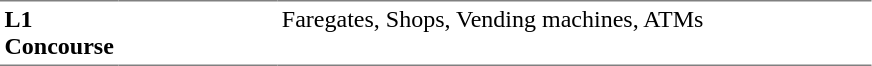<table table border=0 cellspacing=0 cellpadding=3>
<tr>
<td style="border-bottom:solid 1px gray; border-top:solid 1px gray;" valign=top width=50><strong>L1<br>Concourse</strong></td>
<td style="border-bottom:solid 1px gray; border-top:solid 1px gray;" valign=top width=100></td>
<td style="border-bottom:solid 1px gray; border-top:solid 1px gray;" valign=top width=390>Faregates, Shops, Vending machines, ATMs</td>
</tr>
</table>
